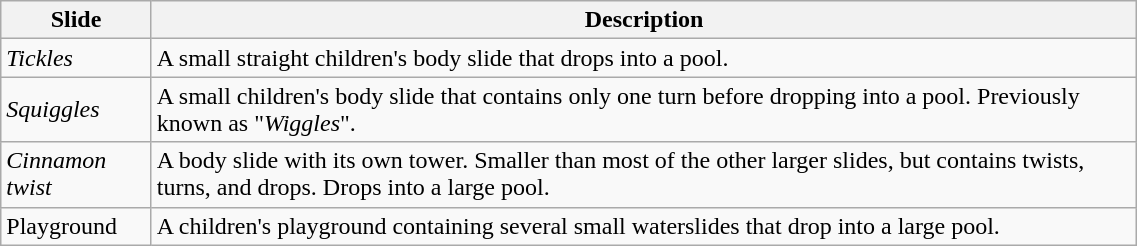<table class="wikitable" style="width:60%;">
<tr>
<th>Slide</th>
<th>Description</th>
</tr>
<tr>
<td><em>Tickles</em></td>
<td>A small straight children's body slide that drops into a pool.</td>
</tr>
<tr>
<td><em>Squiggles</em></td>
<td>A small children's body slide that contains only one turn before dropping into a pool. Previously known as "<em>Wiggles</em>".</td>
</tr>
<tr>
<td><em>Cinnamon twist</em></td>
<td>A body slide with its own tower. Smaller than most of the other larger slides, but contains twists, turns, and drops. Drops into a large pool.</td>
</tr>
<tr>
<td>Playground</td>
<td>A children's playground containing several small waterslides that drop into a large pool.</td>
</tr>
</table>
